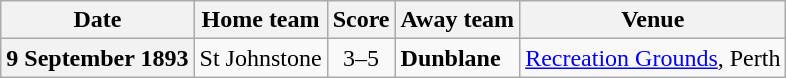<table class="wikitable football-result-list" style="max-width: 80em; text-align: center">
<tr>
<th scope="col">Date</th>
<th scope="col">Home team</th>
<th scope="col">Score</th>
<th scope="col">Away team</th>
<th scope="col">Venue</th>
</tr>
<tr>
<th scope="row">9 September 1893</th>
<td align=right>St Johnstone</td>
<td>3–5</td>
<td align=left><strong>Dunblane</strong></td>
<td align=left><a href='#'>Recreation Grounds</a>, Perth</td>
</tr>
</table>
